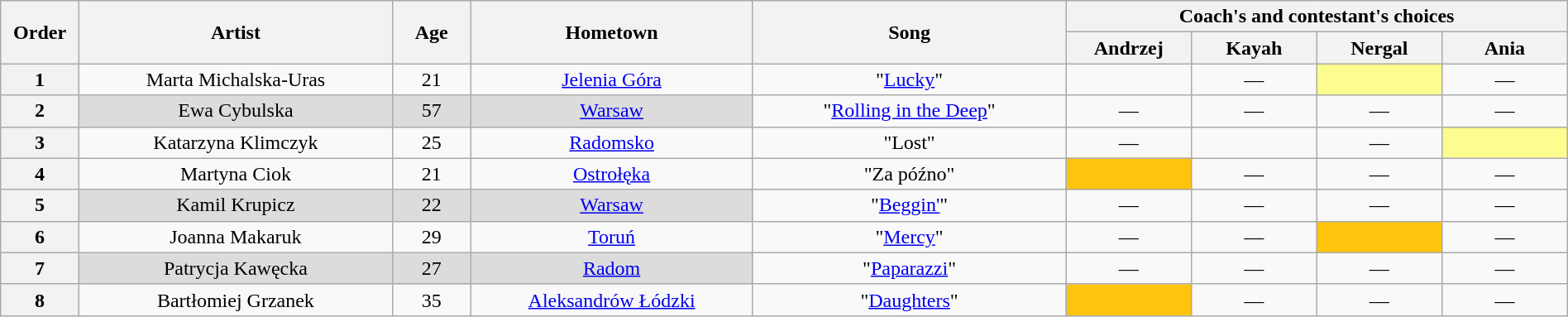<table class="wikitable" style="text-align:center; width:100%;">
<tr>
<th scope="col" rowspan="2" style="width:05%;">Order</th>
<th scope="col" rowspan="2" style="width:20%;">Artist</th>
<th scope="col" rowspan="2" style="width:05%;">Age</th>
<th scope="col" rowspan="2" style="width:18%;">Hometown</th>
<th scope="col" rowspan="2" style="width:20%;">Song</th>
<th scope="col" colspan="4" style="width:32%;">Coach's and contestant's choices</th>
</tr>
<tr>
<th style="width:08%;">Andrzej</th>
<th style="width:08%;">Kayah</th>
<th style="width:08%;">Nergal</th>
<th style="width:08%;">Ania</th>
</tr>
<tr>
<th>1</th>
<td>Marta Michalska-Uras</td>
<td>21</td>
<td><a href='#'>Jelenia Góra</a></td>
<td>"<a href='#'>Lucky</a>"</td>
<td><strong></strong></td>
<td>—</td>
<td style="background:#fdfc8f;"><strong></strong></td>
<td>—</td>
</tr>
<tr>
<th>2</th>
<td style="background:#DCDCDC;">Ewa Cybulska</td>
<td style="background:#DCDCDC;">57</td>
<td style="background:#DCDCDC;"><a href='#'>Warsaw</a></td>
<td>"<a href='#'>Rolling in the Deep</a>"</td>
<td>—</td>
<td>—</td>
<td>—</td>
<td>—</td>
</tr>
<tr>
<th>3</th>
<td>Katarzyna Klimczyk</td>
<td>25</td>
<td><a href='#'>Radomsko</a></td>
<td>"Lost"</td>
<td>—</td>
<td><strong></strong></td>
<td>—</td>
<td style="background:#fdfc8f;"><strong></strong></td>
</tr>
<tr>
<th>4</th>
<td>Martyna Ciok</td>
<td>21</td>
<td><a href='#'>Ostrołęka</a></td>
<td>"Za późno"</td>
<td style="background:#ffc40c;"><strong></strong></td>
<td>—</td>
<td>—</td>
<td>—</td>
</tr>
<tr>
<th>5</th>
<td style="background:#DCDCDC;">Kamil Krupicz</td>
<td style="background:#DCDCDC;">22</td>
<td style="background:#DCDCDC;"><a href='#'>Warsaw</a></td>
<td>"<a href='#'>Beggin'</a>"</td>
<td>—</td>
<td>—</td>
<td>—</td>
<td>—</td>
</tr>
<tr>
<th>6</th>
<td>Joanna Makaruk</td>
<td>29</td>
<td><a href='#'>Toruń</a></td>
<td>"<a href='#'>Mercy</a>"</td>
<td>—</td>
<td>—</td>
<td style="background:#ffc40c;"><strong></strong></td>
<td>—</td>
</tr>
<tr>
<th>7</th>
<td style="background:#DCDCDC;">Patrycja Kawęcka</td>
<td style="background:#DCDCDC;">27</td>
<td style="background:#DCDCDC;"><a href='#'>Radom</a></td>
<td>"<a href='#'>Paparazzi</a>"</td>
<td>—</td>
<td>—</td>
<td>—</td>
<td>—</td>
</tr>
<tr>
<th>8</th>
<td>Bartłomiej Grzanek</td>
<td>35</td>
<td><a href='#'>Aleksandrów Łódzki</a></td>
<td>"<a href='#'>Daughters</a>"</td>
<td style="background:#ffc40c;"><strong></strong></td>
<td>—</td>
<td>—</td>
<td>—</td>
</tr>
</table>
